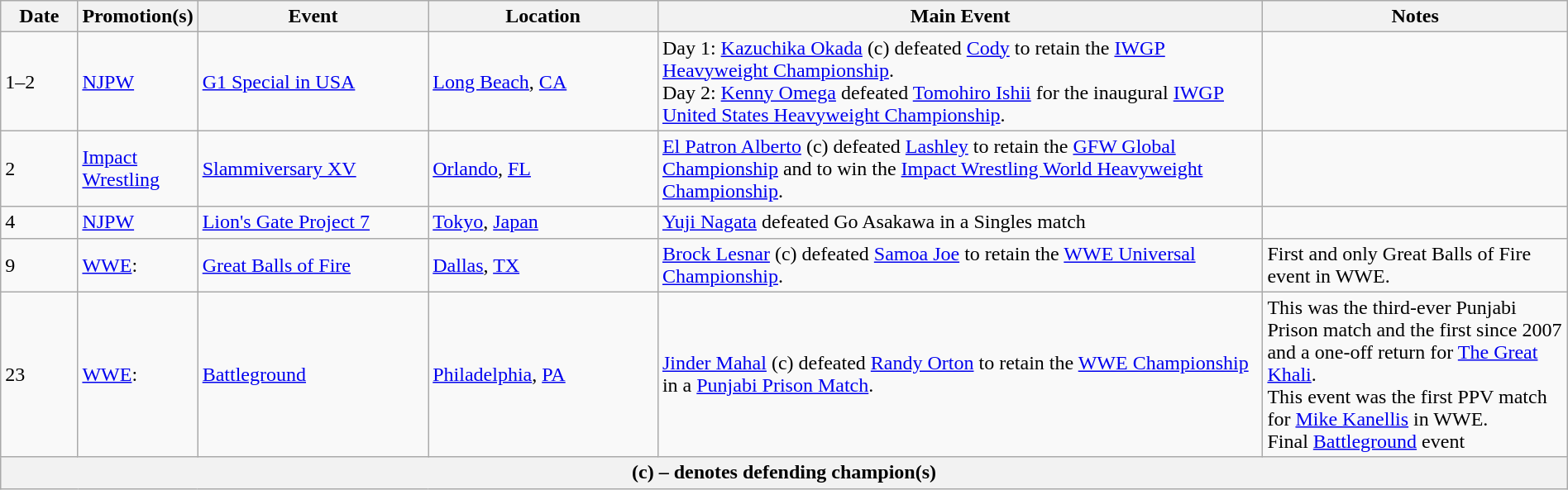<table class="wikitable" style="width:100%;">
<tr>
<th width=5%>Date</th>
<th width=5%>Promotion(s)</th>
<th width=15%>Event</th>
<th width=15%>Location</th>
<th width=40%>Main Event</th>
<th width=20%>Notes</th>
</tr>
<tr>
<td>1–2</td>
<td><a href='#'>NJPW</a></td>
<td><a href='#'>G1 Special in USA</a></td>
<td><a href='#'>Long Beach</a>, <a href='#'>CA</a></td>
<td>Day 1: <a href='#'>Kazuchika Okada</a> (c) defeated <a href='#'>Cody</a> to retain the <a href='#'>IWGP Heavyweight Championship</a>.<br> Day 2: <a href='#'>Kenny Omega</a> defeated <a href='#'>Tomohiro Ishii</a> for the inaugural <a href='#'>IWGP United States Heavyweight Championship</a>.</td>
<td></td>
</tr>
<tr>
<td>2</td>
<td><a href='#'>Impact Wrestling</a></td>
<td><a href='#'>Slammiversary XV</a></td>
<td><a href='#'>Orlando</a>, <a href='#'>FL</a></td>
<td><a href='#'>El Patron Alberto</a> (c) defeated <a href='#'>Lashley</a> to retain the <a href='#'>GFW Global Championship</a> and to win the <a href='#'>Impact Wrestling World Heavyweight Championship</a>.</td>
<td></td>
</tr>
<tr>
<td>4</td>
<td><a href='#'>NJPW</a></td>
<td><a href='#'>Lion's Gate Project 7</a></td>
<td><a href='#'>Tokyo</a>, <a href='#'>Japan</a></td>
<td><a href='#'>Yuji Nagata</a> defeated Go Asakawa in a Singles match</td>
<td></td>
</tr>
<tr>
<td>9</td>
<td><a href='#'>WWE</a>:<br></td>
<td><a href='#'>Great Balls of Fire</a></td>
<td><a href='#'>Dallas</a>, <a href='#'>TX</a></td>
<td><a href='#'>Brock Lesnar</a> (c) defeated <a href='#'>Samoa Joe</a> to retain the <a href='#'>WWE Universal Championship</a>.</td>
<td>First and only Great Balls of Fire event in WWE.</td>
</tr>
<tr>
<td>23</td>
<td><a href='#'>WWE</a>:<br></td>
<td><a href='#'>Battleground</a></td>
<td><a href='#'>Philadelphia</a>, <a href='#'>PA</a></td>
<td><a href='#'>Jinder Mahal</a> (c) defeated <a href='#'>Randy Orton</a> to retain the <a href='#'>WWE Championship</a> in a <a href='#'>Punjabi Prison Match</a>.</td>
<td>This was the third-ever Punjabi Prison match and the first since 2007 and a one-off return for <a href='#'>The Great Khali</a>.<br>This event was the first PPV match for <a href='#'>Mike Kanellis</a> in WWE.<br>Final <a href='#'>Battleground</a> event</td>
</tr>
<tr>
<th colspan="6">(c) – denotes defending champion(s)</th>
</tr>
</table>
